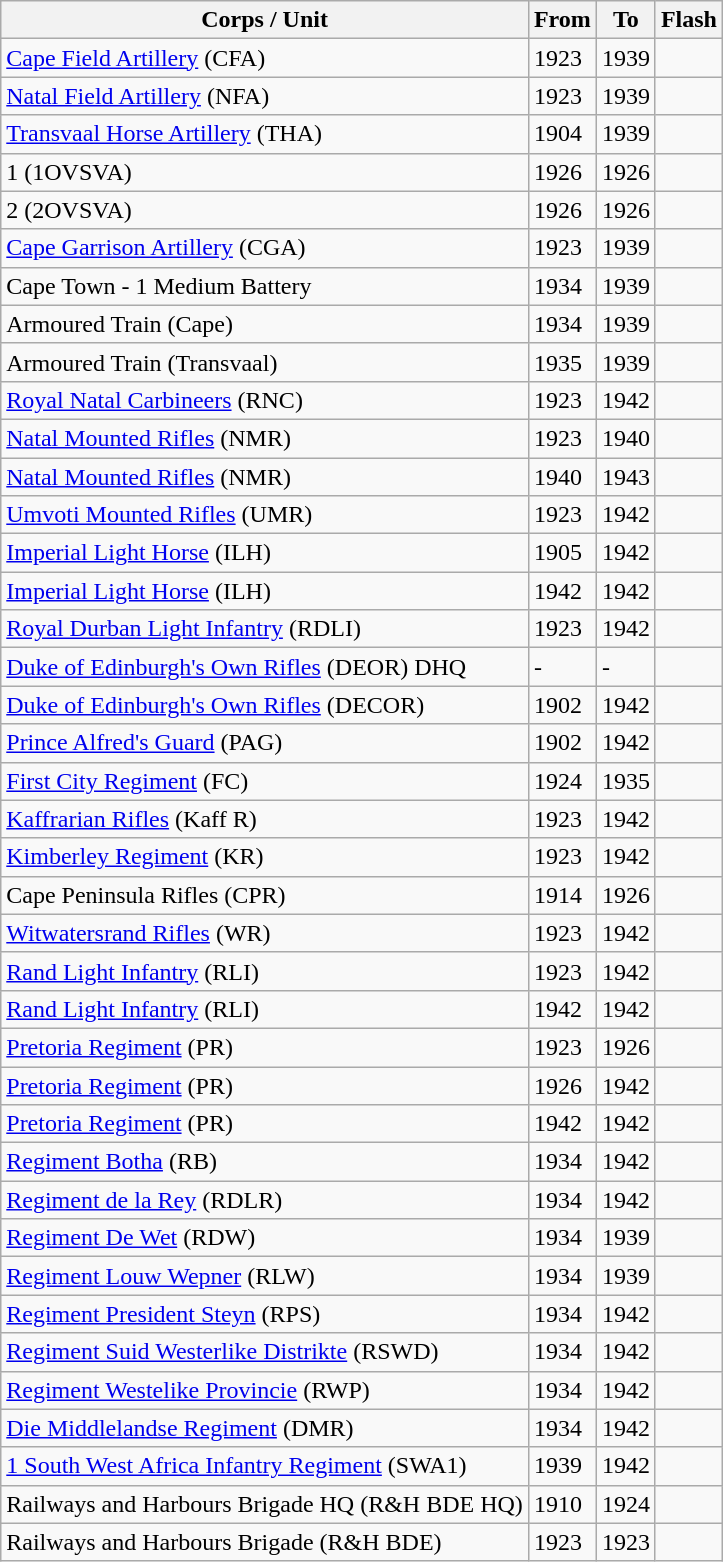<table class="wikitable sortable">
<tr>
<th>Corps / Unit</th>
<th>From</th>
<th>To</th>
<th>Flash</th>
</tr>
<tr>
<td><a href='#'>Cape Field Artillery</a> (CFA)</td>
<td>1923</td>
<td>1939</td>
<td></td>
</tr>
<tr>
<td><a href='#'>Natal Field Artillery</a> (NFA)</td>
<td>1923</td>
<td>1939</td>
<td></td>
</tr>
<tr>
<td><a href='#'>Transvaal Horse Artillery</a> (THA)</td>
<td>1904</td>
<td>1939</td>
<td></td>
</tr>
<tr>
<td>1  (1OVSVA)</td>
<td>1926</td>
<td>1926</td>
<td></td>
</tr>
<tr>
<td>2  (2OVSVA)</td>
<td>1926</td>
<td>1926</td>
<td></td>
</tr>
<tr>
<td><a href='#'>Cape Garrison Artillery</a> (CGA)</td>
<td>1923</td>
<td>1939</td>
<td></td>
</tr>
<tr>
<td>Cape Town - 1 Medium Battery</td>
<td>1934</td>
<td>1939</td>
<td></td>
</tr>
<tr>
<td>Armoured Train (Cape)</td>
<td>1934</td>
<td>1939</td>
<td></td>
</tr>
<tr>
<td>Armoured Train (Transvaal)</td>
<td>1935</td>
<td>1939</td>
<td></td>
</tr>
<tr>
<td><a href='#'>Royal Natal Carbineers</a> (RNC)</td>
<td>1923</td>
<td>1942</td>
<td></td>
</tr>
<tr>
<td><a href='#'>Natal Mounted Rifles</a> (NMR)</td>
<td>1923</td>
<td>1940</td>
<td></td>
</tr>
<tr>
<td><a href='#'>Natal Mounted Rifles</a> (NMR)</td>
<td>1940</td>
<td>1943</td>
<td></td>
</tr>
<tr>
<td><a href='#'>Umvoti Mounted Rifles</a> (UMR)</td>
<td>1923</td>
<td>1942</td>
<td></td>
</tr>
<tr>
<td><a href='#'>Imperial Light Horse</a> (ILH)</td>
<td>1905</td>
<td>1942</td>
<td></td>
</tr>
<tr>
<td><a href='#'>Imperial Light Horse</a> (ILH)</td>
<td>1942</td>
<td>1942</td>
<td></td>
</tr>
<tr>
<td><a href='#'>Royal Durban Light Infantry</a> (RDLI)</td>
<td>1923</td>
<td>1942</td>
<td></td>
</tr>
<tr>
<td><a href='#'>Duke of Edinburgh's Own Rifles</a> (DEOR) DHQ</td>
<td>-</td>
<td>-</td>
<td></td>
</tr>
<tr>
<td><a href='#'>Duke of Edinburgh's Own Rifles</a> (DECOR)</td>
<td>1902</td>
<td>1942</td>
<td></td>
</tr>
<tr>
<td><a href='#'>Prince Alfred's Guard</a> (PAG)</td>
<td>1902</td>
<td>1942</td>
<td></td>
</tr>
<tr>
<td><a href='#'>First City Regiment</a> (FC)</td>
<td>1924</td>
<td>1935</td>
<td></td>
</tr>
<tr>
<td><a href='#'>Kaffrarian Rifles</a> (Kaff R)</td>
<td>1923</td>
<td>1942</td>
<td></td>
</tr>
<tr>
<td><a href='#'>Kimberley Regiment</a> (KR)</td>
<td>1923</td>
<td>1942</td>
<td></td>
</tr>
<tr>
<td>Cape Peninsula Rifles (CPR)</td>
<td>1914</td>
<td>1926</td>
<td></td>
</tr>
<tr>
<td><a href='#'>Witwatersrand Rifles</a> (WR)</td>
<td>1923</td>
<td>1942</td>
<td></td>
</tr>
<tr>
<td><a href='#'>Rand Light Infantry</a> (RLI)</td>
<td>1923</td>
<td>1942</td>
<td></td>
</tr>
<tr>
<td><a href='#'>Rand Light Infantry</a> (RLI)</td>
<td>1942</td>
<td>1942</td>
<td></td>
</tr>
<tr>
<td><a href='#'>Pretoria Regiment</a> (PR)</td>
<td>1923</td>
<td>1926</td>
<td></td>
</tr>
<tr>
<td><a href='#'>Pretoria Regiment</a> (PR)</td>
<td>1926</td>
<td>1942</td>
<td></td>
</tr>
<tr>
<td><a href='#'>Pretoria Regiment</a> (PR)</td>
<td>1942</td>
<td>1942</td>
<td></td>
</tr>
<tr>
<td><a href='#'>Regiment Botha</a> (RB)</td>
<td>1934</td>
<td>1942</td>
<td></td>
</tr>
<tr>
<td><a href='#'>Regiment de la Rey</a> (RDLR)</td>
<td>1934</td>
<td>1942</td>
<td></td>
</tr>
<tr>
<td><a href='#'>Regiment De Wet</a> (RDW)</td>
<td>1934</td>
<td>1939</td>
<td></td>
</tr>
<tr>
<td><a href='#'>Regiment Louw Wepner</a> (RLW)</td>
<td>1934</td>
<td>1939</td>
<td></td>
</tr>
<tr>
<td><a href='#'>Regiment President Steyn</a> (RPS)</td>
<td>1934</td>
<td>1942</td>
<td></td>
</tr>
<tr>
<td><a href='#'>Regiment Suid Westerlike Distrikte</a> (RSWD)</td>
<td>1934</td>
<td>1942</td>
<td></td>
</tr>
<tr>
<td><a href='#'>Regiment Westelike Provincie</a> (RWP)</td>
<td>1934</td>
<td>1942</td>
<td></td>
</tr>
<tr>
<td><a href='#'>Die Middlelandse Regiment</a> (DMR)</td>
<td>1934</td>
<td>1942</td>
<td></td>
</tr>
<tr>
<td><a href='#'>1 South West Africa Infantry Regiment</a> (SWA1)</td>
<td>1939</td>
<td>1942</td>
<td></td>
</tr>
<tr>
<td>Railways and Harbours Brigade HQ (R&H BDE HQ)</td>
<td>1910</td>
<td>1924</td>
<td></td>
</tr>
<tr>
<td>Railways and Harbours Brigade (R&H BDE)</td>
<td>1923</td>
<td>1923</td>
<td></td>
</tr>
</table>
